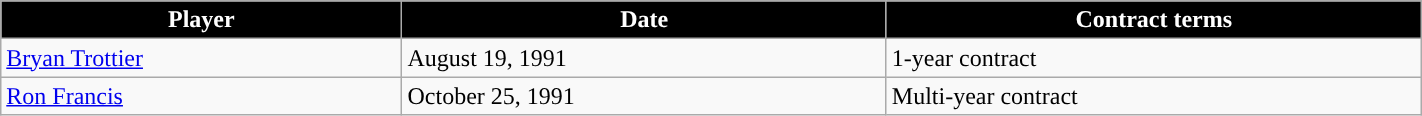<table class="wikitable" style="width:75%;">
<tr style="text-align:center; background:#ddd;">
<th style="color:white; background:#000000; ">Player</th>
<th style="color:white; background:#000000; ">Date</th>
<th style="color:white; background:#000000; ">Contract terms</th>
</tr>
<tr>
<td><a href='#'>Bryan Trottier</a></td>
<td>August 19, 1991</td>
<td>1-year contract</td>
</tr>
<tr>
<td><a href='#'>Ron Francis</a></td>
<td>October 25, 1991</td>
<td>Multi-year contract</td>
</tr>
</table>
